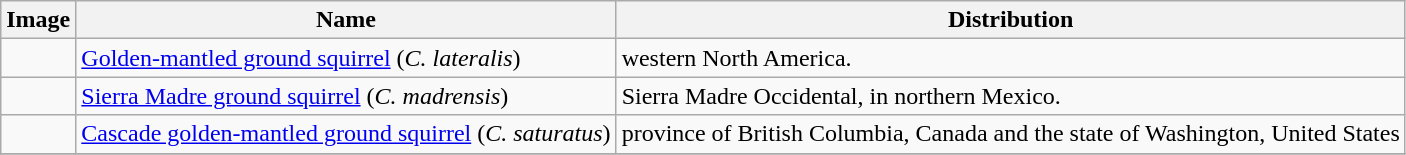<table class="wikitable">
<tr>
<th>Image</th>
<th>Name</th>
<th>Distribution</th>
</tr>
<tr>
<td></td>
<td><a href='#'>Golden-mantled ground squirrel</a> (<em>C. lateralis</em>)</td>
<td>western North America.</td>
</tr>
<tr>
<td></td>
<td><a href='#'>Sierra Madre ground squirrel</a> (<em>C. madrensis</em>)</td>
<td>Sierra Madre Occidental, in northern Mexico.</td>
</tr>
<tr>
<td></td>
<td><a href='#'>Cascade golden-mantled ground squirrel</a> (<em>C. saturatus</em>)</td>
<td>province of British Columbia, Canada and the state of Washington, United States</td>
</tr>
<tr>
</tr>
</table>
